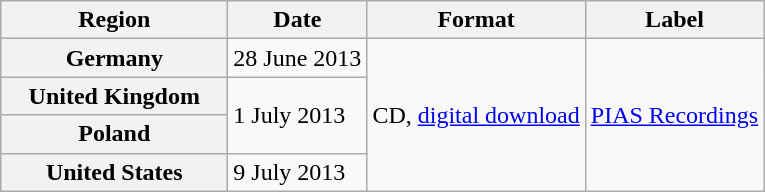<table class="wikitable plainrowheaders">
<tr>
<th scope="col" style="width:9em;">Region</th>
<th scope="col">Date</th>
<th scope="col">Format</th>
<th scope="col">Label</th>
</tr>
<tr>
<th scope="row">Germany</th>
<td>28 June 2013</td>
<td rowspan="4">CD, <a href='#'>digital download</a></td>
<td rowspan="4"><a href='#'>PIAS Recordings</a></td>
</tr>
<tr>
<th scope="row">United Kingdom</th>
<td rowspan="2">1 July 2013</td>
</tr>
<tr>
<th scope="row">Poland</th>
</tr>
<tr>
<th scope="row">United States</th>
<td>9 July 2013</td>
</tr>
</table>
